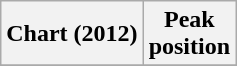<table class="wikitable">
<tr>
<th>Chart (2012)</th>
<th>Peak<br>position</th>
</tr>
<tr>
</tr>
</table>
